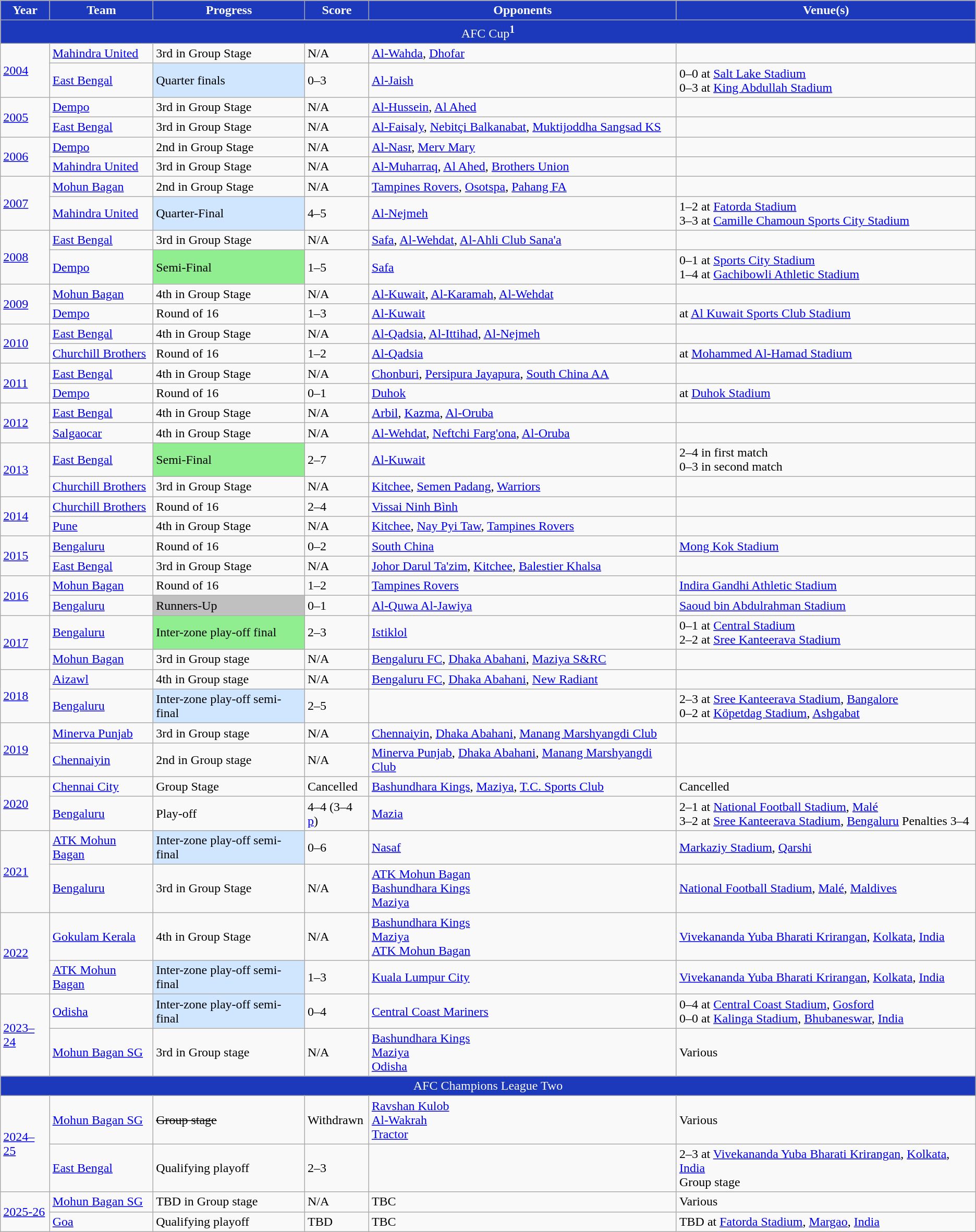<table class="wikitable">
<tr>
<th style="background:#1C39BC; color:white; text-align:center;">Year</th>
<th style="background:#1C39BC; color:white; text-align:center;">Team</th>
<th style="background:#1C39BC; color:white; text-align:center;">Progress</th>
<th style="background:#1C39BC; color:white; text-align:center;">Score</th>
<th style="background:#1C39BC; color:white; text-align:center;">Opponents</th>
<th style="background:#1C39BC; color:white; text-align:center;">Venue(s)</th>
</tr>
<tr>
<td colspan=6 style="background:#1C39BC; color:white; text-align:center;">AFC Cup<sup><strong>1</strong></sup></td>
</tr>
<tr>
<td rowspan=2><a href='#'>2004</a></td>
<td><a href='#'>Mahindra United</a></td>
<td>3rd in Group Stage</td>
<td>N/A</td>
<td> <a href='#'>Al-Wahda</a>,  <a href='#'>Dhofar</a></td>
<td></td>
</tr>
<tr>
<td><a href='#'>East Bengal</a></td>
<td style="background:#D0E6FF;">Quarter finals</td>
<td>0–3</td>
<td> <a href='#'>Al-Jaish</a></td>
<td>0–0 at <a href='#'>Salt Lake Stadium</a><br>0–3 at <a href='#'>King Abdullah Stadium</a></td>
</tr>
<tr>
<td rowspan=2><a href='#'>2005</a></td>
<td><a href='#'>Dempo</a></td>
<td>3rd in Group Stage</td>
<td>N/A</td>
<td> <a href='#'>Al-Hussein</a>,  <a href='#'>Al Ahed</a></td>
<td></td>
</tr>
<tr>
<td><a href='#'>East Bengal</a></td>
<td>3rd in Group Stage</td>
<td>N/A</td>
<td> <a href='#'>Al-Faisaly</a>,  <a href='#'>Nebitçi Balkanabat</a>,  <a href='#'>Muktijoddha Sangsad KS</a></td>
<td></td>
</tr>
<tr>
<td rowspan=2><a href='#'>2006</a></td>
<td><a href='#'>Dempo</a></td>
<td>2nd in Group Stage</td>
<td>N/A</td>
<td> <a href='#'>Al-Nasr</a>,  <a href='#'>Merv Mary</a></td>
<td></td>
</tr>
<tr>
<td><a href='#'>Mahindra United</a></td>
<td>3rd in Group Stage</td>
<td>N/A</td>
<td> <a href='#'>Al-Muharraq</a>,  <a href='#'>Al Ahed</a>,  <a href='#'>Brothers Union</a></td>
<td></td>
</tr>
<tr>
<td rowspan=2><a href='#'>2007</a></td>
<td><a href='#'>Mohun Bagan</a></td>
<td>2nd in Group Stage</td>
<td>N/A</td>
<td> <a href='#'>Tampines Rovers</a>,  <a href='#'>Osotspa</a>,  <a href='#'>Pahang FA</a></td>
<td></td>
</tr>
<tr>
<td><a href='#'>Mahindra United</a></td>
<td style="background:#D0E6FF;">Quarter-Final</td>
<td>4–5</td>
<td> <a href='#'>Al-Nejmeh</a></td>
<td>1–2 at <a href='#'>Fatorda Stadium</a><br>3–3 at <a href='#'>Camille Chamoun Sports City Stadium</a></td>
</tr>
<tr>
<td rowspan=2><a href='#'>2008</a></td>
<td><a href='#'>East Bengal</a></td>
<td>3rd in Group Stage</td>
<td>N/A</td>
<td> <a href='#'>Safa</a>,  <a href='#'>Al-Wehdat</a>,  <a href='#'>Al-Ahli Club Sana'a</a></td>
<td></td>
</tr>
<tr>
<td><a href='#'>Dempo</a></td>
<td style="background:lightgreen;">Semi-Final</td>
<td>1–5</td>
<td> <a href='#'>Safa</a></td>
<td>0–1 at <a href='#'>Sports City Stadium</a><br>1–4 at <a href='#'>Gachibowli Athletic Stadium</a></td>
</tr>
<tr>
<td rowspan=2><a href='#'>2009</a></td>
<td><a href='#'>Mohun Bagan</a></td>
<td>4th in Group Stage</td>
<td>N/A</td>
<td> <a href='#'>Al-Kuwait</a>,  <a href='#'>Al-Karamah</a>,  <a href='#'>Al-Wehdat</a></td>
<td></td>
</tr>
<tr>
<td><a href='#'>Dempo</a></td>
<td>Round of 16</td>
<td>1–3</td>
<td> <a href='#'>Al-Kuwait</a></td>
<td>at <a href='#'>Al Kuwait Sports Club Stadium</a></td>
</tr>
<tr>
<td rowspan=2><a href='#'>2010</a></td>
<td><a href='#'>East Bengal</a></td>
<td>4th in Group Stage</td>
<td>N/A</td>
<td> <a href='#'>Al-Qadsia</a>,  <a href='#'>Al-Ittihad</a>,  <a href='#'>Al-Nejmeh</a></td>
<td></td>
</tr>
<tr>
<td><a href='#'>Churchill Brothers</a></td>
<td>Round of 16</td>
<td>1–2</td>
<td> <a href='#'>Al-Qadsia</a></td>
<td>at <a href='#'>Mohammed Al-Hamad Stadium</a></td>
</tr>
<tr>
<td rowspan=2><a href='#'>2011</a></td>
<td><a href='#'>East Bengal</a></td>
<td>4th in Group Stage</td>
<td>N/A</td>
<td> <a href='#'>Chonburi</a>,  <a href='#'>Persipura Jayapura</a>,  <a href='#'>South China AA</a></td>
<td></td>
</tr>
<tr>
<td><a href='#'>Dempo</a></td>
<td>Round of 16</td>
<td>0–1</td>
<td> <a href='#'>Duhok</a></td>
<td>at <a href='#'>Duhok Stadium</a></td>
</tr>
<tr>
<td rowspan=2><a href='#'>2012</a></td>
<td><a href='#'>East Bengal</a></td>
<td>4th in Group Stage</td>
<td>N/A</td>
<td> <a href='#'>Arbil</a>,  <a href='#'>Kazma</a>,  <a href='#'>Al-Oruba</a></td>
<td></td>
</tr>
<tr>
<td><a href='#'>Salgaocar</a></td>
<td>4th in Group Stage</td>
<td>N/A</td>
<td> <a href='#'>Al-Wehdat</a>,  <a href='#'>Neftchi Farg'ona</a>,  <a href='#'>Al-Oruba</a></td>
<td></td>
</tr>
<tr>
<td rowspan=2><a href='#'>2013</a></td>
<td><a href='#'>East Bengal</a></td>
<td style="background:lightgreen;">Semi-Final</td>
<td>2–7</td>
<td><a href='#'>Al-Kuwait</a></td>
<td>2–4 in first match <br>0–3 in second match</td>
</tr>
<tr>
<td><a href='#'>Churchill Brothers</a></td>
<td>3rd in Group Stage</td>
<td>N/A</td>
<td> <a href='#'>Kitchee</a>,  <a href='#'>Semen Padang</a>,  <a href='#'>Warriors</a></td>
<td></td>
</tr>
<tr>
<td rowspan=2><a href='#'>2014</a></td>
<td><a href='#'>Churchill Brothers</a></td>
<td>Round of 16</td>
<td>2–4</td>
<td><a href='#'>Vissai Ninh Bình</a></td>
<td></td>
</tr>
<tr>
<td><a href='#'>Pune</a></td>
<td>4th in Group Stage</td>
<td>N/A</td>
<td> <a href='#'>Kitchee</a>,  <a href='#'>Nay Pyi Taw</a>,  <a href='#'>Tampines Rovers</a></td>
<td></td>
</tr>
<tr>
<td rowspan=2><a href='#'>2015</a></td>
<td><a href='#'>Bengaluru</a></td>
<td>Round of 16</td>
<td>0–2</td>
<td> <a href='#'>South China</a></td>
<td><a href='#'>Mong Kok Stadium</a></td>
</tr>
<tr>
<td><a href='#'>East Bengal</a></td>
<td>3rd in Group Stage</td>
<td>N/A</td>
<td> <a href='#'>Johor Darul Ta'zim</a>,  <a href='#'>Kitchee</a>,  <a href='#'>Balestier Khalsa</a></td>
<td></td>
</tr>
<tr>
<td rowspan=2><a href='#'>2016</a></td>
<td><a href='#'>Mohun Bagan</a></td>
<td>Round of 16</td>
<td>1–2</td>
<td> <a href='#'>Tampines Rovers</a></td>
<td><a href='#'>Indira Gandhi Athletic Stadium</a></td>
</tr>
<tr>
<td><a href='#'>Bengaluru</a></td>
<td style="background:silver;">Runners-Up</td>
<td>0–1</td>
<td> <a href='#'>Al-Quwa Al-Jawiya</a></td>
<td><a href='#'>Saoud bin Abdulrahman Stadium</a></td>
</tr>
<tr>
<td rowspan=2><a href='#'>2017</a></td>
<td><a href='#'>Bengaluru</a></td>
<td style="background:lightgreen;">Inter-zone play-off final</td>
<td>2–3</td>
<td> <a href='#'>Istiklol</a></td>
<td>0–1 at <a href='#'>Central Stadium</a><br>2–2 at <a href='#'>Sree Kanteerava Stadium</a></td>
</tr>
<tr>
<td><a href='#'>Mohun Bagan</a></td>
<td>3rd in Group stage</td>
<td>N/A</td>
<td> <a href='#'>Bengaluru FC</a>,  <a href='#'>Dhaka Abahani</a>,  <a href='#'>Maziya S&RC</a></td>
<td></td>
</tr>
<tr>
<td rowspan=2><a href='#'>2018</a></td>
<td><a href='#'>Aizawl</a></td>
<td>4th in Group stage</td>
<td>N/A</td>
<td> <a href='#'>Bengaluru FC</a>,  <a href='#'>Dhaka Abahani</a>,  <a href='#'>New Radiant</a></td>
<td></td>
</tr>
<tr>
<td><a href='#'>Bengaluru</a></td>
<td style="background:#D0E6FF;">Inter-zone play-off semi-final</td>
<td>2–5</td>
<td></td>
<td>2–3 at <a href='#'>Sree Kanteerava Stadium</a>, <a href='#'>Bangalore</a><br>0–2 at <a href='#'>Köpetdag Stadium</a>, <a href='#'>Ashgabat</a></td>
</tr>
<tr>
<td rowspan=2><a href='#'>2019</a></td>
<td><a href='#'>Minerva Punjab</a></td>
<td>3rd in Group stage</td>
<td>N/A</td>
<td> <a href='#'>Chennaiyin</a>,  <a href='#'>Dhaka Abahani</a>,  <a href='#'>Manang Marshyangdi Club</a></td>
<td></td>
</tr>
<tr>
<td><a href='#'>Chennaiyin</a></td>
<td>2nd in Group stage</td>
<td>N/A</td>
<td> <a href='#'>Minerva Punjab</a>,  <a href='#'>Dhaka Abahani</a>,  <a href='#'>Manang Marshyangdi Club</a></td>
<td></td>
</tr>
<tr>
<td rowspan=2><a href='#'>2020</a></td>
<td><a href='#'>Chennai City</a></td>
<td>Group Stage</td>
<td>Cancelled</td>
<td> <a href='#'>Bashundhara Kings</a>,  <a href='#'>Maziya</a>,  <a href='#'>T.C. Sports Club</a></td>
<td>Cancelled</td>
</tr>
<tr>
<td><a href='#'>Bengaluru</a></td>
<td>Play-off</td>
<td>4–4 (3–4 <a href='#'>p</a>)</td>
<td> <a href='#'>Mazia</a></td>
<td>2–1 at <a href='#'>National Football Stadium</a>, <a href='#'>Malé</a><br>3–2 at <a href='#'>Sree Kanteerava Stadium</a>, <a href='#'>Bengaluru</a>
Penalties 3–4</td>
</tr>
<tr>
<td rowspan=2><a href='#'>2021</a></td>
<td><a href='#'>ATK Mohun Bagan</a></td>
<td style="background:#D0E6FF;">Inter-zone play-off semi-final</td>
<td>0–6</td>
<td> <a href='#'>Nasaf</a></td>
<td><a href='#'>Markaziy Stadium</a>, <a href='#'>Qarshi</a></td>
</tr>
<tr>
<td><a href='#'>Bengaluru</a></td>
<td>3rd in Group Stage</td>
<td>N/A</td>
<td> <a href='#'>ATK Mohun Bagan</a><br> <a href='#'>Bashundhara Kings</a><br> <a href='#'>Maziya</a></td>
<td><a href='#'>National Football Stadium</a>, <a href='#'>Malé</a>, <a href='#'>Maldives</a></td>
</tr>
<tr>
<td rowspan=2><a href='#'>2022</a></td>
<td><a href='#'>Gokulam Kerala</a></td>
<td>4th in Group Stage</td>
<td>N/A</td>
<td> <a href='#'>Bashundhara Kings</a><br> <a href='#'>Maziya</a><br> <a href='#'>ATK Mohun Bagan</a></td>
<td><a href='#'>Vivekananda Yuba Bharati Krirangan</a>, <a href='#'>Kolkata</a>, <a href='#'>India</a></td>
</tr>
<tr>
<td><a href='#'>ATK Mohun Bagan</a></td>
<td style="background:#D0E6FF;">Inter-zone play-off semi-final</td>
<td>1–3</td>
<td> <a href='#'>Kuala Lumpur City</a></td>
<td><a href='#'>Vivekananda Yuba Bharati Krirangan</a>, <a href='#'>Kolkata</a>, <a href='#'>India</a></td>
</tr>
<tr>
<td rowspan="2"><a href='#'>2023–24</a></td>
<td><a href='#'>Odisha</a></td>
<td style="background:#D0E6FF;">Inter-zone play-off semi-final</td>
<td>0–4</td>
<td> <a href='#'>Central Coast Mariners</a></td>
<td>0–4 at <a href='#'>Central Coast Stadium</a>, <a href='#'>Gosford</a><br>0–0 at <a href='#'>Kalinga Stadium</a>, <a href='#'>Bhubaneswar</a>,  <a href='#'>India</a></td>
</tr>
<tr>
<td><a href='#'>Mohun Bagan SG</a></td>
<td>3rd in Group stage</td>
<td>N/A</td>
<td> <a href='#'>Bashundhara Kings</a><br> <a href='#'>Maziya</a><br> <a href='#'>Odisha</a></td>
<td>Various</td>
</tr>
<tr>
<td colspan=6 style="background:#1C39BC; color:white; text-align:center;">AFC Champions League Two</td>
</tr>
<tr>
<td rowspan="2"><a href='#'>2024–25</a></td>
<td><a href='#'>Mohun Bagan SG</a></td>
<td><s>Group stage</s></td>
<td>Withdrawn</td>
<td> <a href='#'>Ravshan Kulob</a><br> <a href='#'>Al-Wakrah</a><br> <a href='#'>Tractor</a></td>
<td>Various</td>
</tr>
<tr>
<td><a href='#'>East Bengal</a></td>
<td>Qualifying playoff</td>
<td>2–3</td>
<td></td>
<td>2–3 at <a href='#'>Vivekananda Yuba Bharati Krirangan</a>, <a href='#'>Kolkata</a>, <a href='#'>India</a><br>Group stage</td>
</tr>
<tr>
<td rowspan="2"><a href='#'>2025-26</a></td>
<td><a href='#'>Mohun Bagan SG</a></td>
<td>TBD in Group stage</td>
<td>N/A</td>
<td>TBC</td>
<td>Various</td>
</tr>
<tr>
<td><a href='#'>Goa</a></td>
<td>Qualifying playoff</td>
<td>TBD</td>
<td> TBC</td>
<td>TBD at <a href='#'>Fatorda Stadium</a>, <a href='#'>Margao</a>, <a href='#'>India</a></td>
</tr>
</table>
